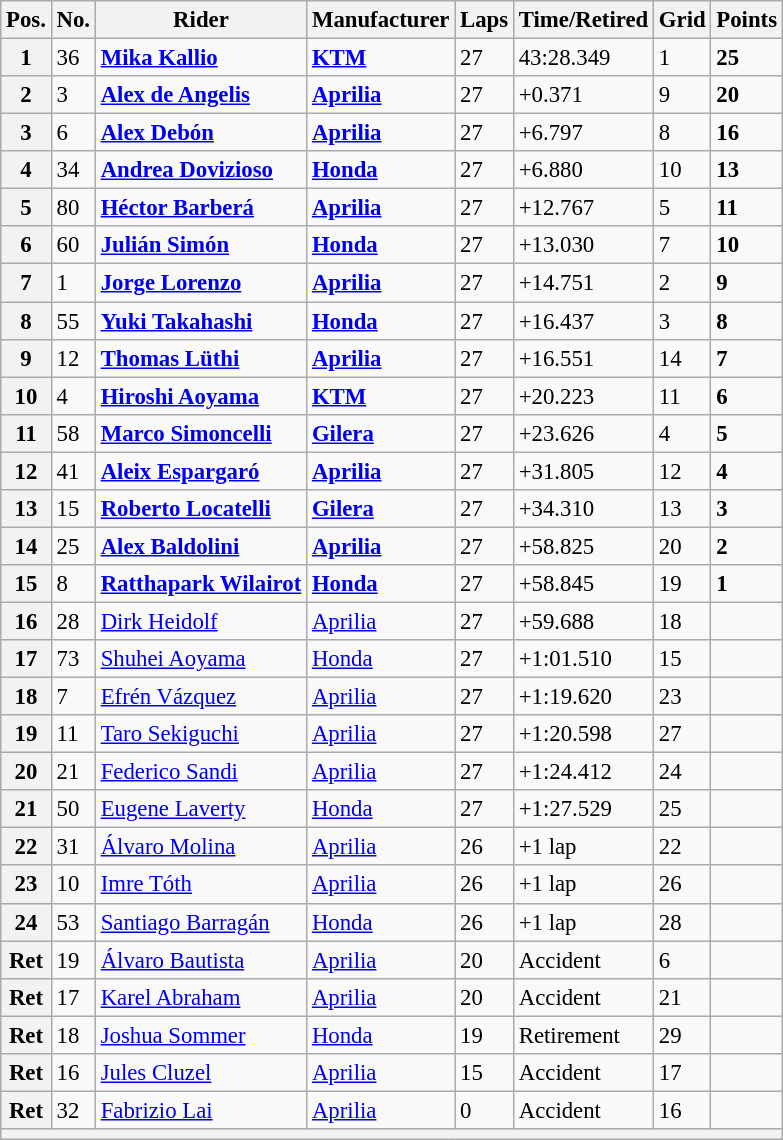<table class="wikitable" style="font-size: 95%;">
<tr>
<th>Pos.</th>
<th>No.</th>
<th>Rider</th>
<th>Manufacturer</th>
<th>Laps</th>
<th>Time/Retired</th>
<th>Grid</th>
<th>Points</th>
</tr>
<tr>
<th>1</th>
<td>36</td>
<td> <strong><a href='#'>Mika Kallio</a></strong></td>
<td><strong><a href='#'>KTM</a></strong></td>
<td>27</td>
<td>43:28.349</td>
<td>1</td>
<td><strong>25</strong></td>
</tr>
<tr>
<th>2</th>
<td>3</td>
<td> <strong><a href='#'>Alex de Angelis</a></strong></td>
<td><strong><a href='#'>Aprilia</a></strong></td>
<td>27</td>
<td>+0.371</td>
<td>9</td>
<td><strong>20</strong></td>
</tr>
<tr>
<th>3</th>
<td>6</td>
<td> <strong><a href='#'>Alex Debón</a></strong></td>
<td><strong><a href='#'>Aprilia</a></strong></td>
<td>27</td>
<td>+6.797</td>
<td>8</td>
<td><strong>16</strong></td>
</tr>
<tr>
<th>4</th>
<td>34</td>
<td> <strong><a href='#'>Andrea Dovizioso</a></strong></td>
<td><strong><a href='#'>Honda</a></strong></td>
<td>27</td>
<td>+6.880</td>
<td>10</td>
<td><strong>13</strong></td>
</tr>
<tr>
<th>5</th>
<td>80</td>
<td> <strong><a href='#'>Héctor Barberá</a></strong></td>
<td><strong><a href='#'>Aprilia</a></strong></td>
<td>27</td>
<td>+12.767</td>
<td>5</td>
<td><strong>11</strong></td>
</tr>
<tr>
<th>6</th>
<td>60</td>
<td> <strong><a href='#'>Julián Simón</a></strong></td>
<td><strong><a href='#'>Honda</a></strong></td>
<td>27</td>
<td>+13.030</td>
<td>7</td>
<td><strong>10</strong></td>
</tr>
<tr>
<th>7</th>
<td>1</td>
<td> <strong><a href='#'>Jorge Lorenzo</a></strong></td>
<td><strong><a href='#'>Aprilia</a></strong></td>
<td>27</td>
<td>+14.751</td>
<td>2</td>
<td><strong>9</strong></td>
</tr>
<tr>
<th>8</th>
<td>55</td>
<td> <strong><a href='#'>Yuki Takahashi</a></strong></td>
<td><strong><a href='#'>Honda</a></strong></td>
<td>27</td>
<td>+16.437</td>
<td>3</td>
<td><strong>8</strong></td>
</tr>
<tr>
<th>9</th>
<td>12</td>
<td> <strong><a href='#'>Thomas Lüthi</a></strong></td>
<td><strong><a href='#'>Aprilia</a></strong></td>
<td>27</td>
<td>+16.551</td>
<td>14</td>
<td><strong>7</strong></td>
</tr>
<tr>
<th>10</th>
<td>4</td>
<td> <strong><a href='#'>Hiroshi Aoyama</a></strong></td>
<td><strong><a href='#'>KTM</a></strong></td>
<td>27</td>
<td>+20.223</td>
<td>11</td>
<td><strong>6</strong></td>
</tr>
<tr>
<th>11</th>
<td>58</td>
<td> <strong><a href='#'>Marco Simoncelli</a></strong></td>
<td><strong><a href='#'>Gilera</a></strong></td>
<td>27</td>
<td>+23.626</td>
<td>4</td>
<td><strong>5</strong></td>
</tr>
<tr>
<th>12</th>
<td>41</td>
<td> <strong><a href='#'>Aleix Espargaró</a></strong></td>
<td><strong><a href='#'>Aprilia</a></strong></td>
<td>27</td>
<td>+31.805</td>
<td>12</td>
<td><strong>4</strong></td>
</tr>
<tr>
<th>13</th>
<td>15</td>
<td> <strong><a href='#'>Roberto Locatelli</a></strong></td>
<td><strong><a href='#'>Gilera</a></strong></td>
<td>27</td>
<td>+34.310</td>
<td>13</td>
<td><strong>3</strong></td>
</tr>
<tr>
<th>14</th>
<td>25</td>
<td> <strong><a href='#'>Alex Baldolini</a></strong></td>
<td><strong><a href='#'>Aprilia</a></strong></td>
<td>27</td>
<td>+58.825</td>
<td>20</td>
<td><strong>2</strong></td>
</tr>
<tr>
<th>15</th>
<td>8</td>
<td> <strong><a href='#'>Ratthapark Wilairot</a></strong></td>
<td><strong><a href='#'>Honda</a></strong></td>
<td>27</td>
<td>+58.845</td>
<td>19</td>
<td><strong>1</strong></td>
</tr>
<tr>
<th>16</th>
<td>28</td>
<td> <a href='#'>Dirk Heidolf</a></td>
<td><a href='#'>Aprilia</a></td>
<td>27</td>
<td>+59.688</td>
<td>18</td>
<td></td>
</tr>
<tr>
<th>17</th>
<td>73</td>
<td> <a href='#'>Shuhei Aoyama</a></td>
<td><a href='#'>Honda</a></td>
<td>27</td>
<td>+1:01.510</td>
<td>15</td>
<td></td>
</tr>
<tr>
<th>18</th>
<td>7</td>
<td> <a href='#'>Efrén Vázquez</a></td>
<td><a href='#'>Aprilia</a></td>
<td>27</td>
<td>+1:19.620</td>
<td>23</td>
<td></td>
</tr>
<tr>
<th>19</th>
<td>11</td>
<td> <a href='#'>Taro Sekiguchi</a></td>
<td><a href='#'>Aprilia</a></td>
<td>27</td>
<td>+1:20.598</td>
<td>27</td>
<td></td>
</tr>
<tr>
<th>20</th>
<td>21</td>
<td> <a href='#'>Federico Sandi</a></td>
<td><a href='#'>Aprilia</a></td>
<td>27</td>
<td>+1:24.412</td>
<td>24</td>
<td></td>
</tr>
<tr>
<th>21</th>
<td>50</td>
<td> <a href='#'>Eugene Laverty</a></td>
<td><a href='#'>Honda</a></td>
<td>27</td>
<td>+1:27.529</td>
<td>25</td>
<td></td>
</tr>
<tr>
<th>22</th>
<td>31</td>
<td> <a href='#'>Álvaro Molina</a></td>
<td><a href='#'>Aprilia</a></td>
<td>26</td>
<td>+1 lap</td>
<td>22</td>
<td></td>
</tr>
<tr>
<th>23</th>
<td>10</td>
<td> <a href='#'>Imre Tóth</a></td>
<td><a href='#'>Aprilia</a></td>
<td>26</td>
<td>+1 lap</td>
<td>26</td>
<td></td>
</tr>
<tr>
<th>24</th>
<td>53</td>
<td> <a href='#'>Santiago Barragán</a></td>
<td><a href='#'>Honda</a></td>
<td>26</td>
<td>+1 lap</td>
<td>28</td>
<td></td>
</tr>
<tr>
<th>Ret</th>
<td>19</td>
<td> <a href='#'>Álvaro Bautista</a></td>
<td><a href='#'>Aprilia</a></td>
<td>20</td>
<td>Accident</td>
<td>6</td>
<td></td>
</tr>
<tr>
<th>Ret</th>
<td>17</td>
<td> <a href='#'>Karel Abraham</a></td>
<td><a href='#'>Aprilia</a></td>
<td>20</td>
<td>Accident</td>
<td>21</td>
<td></td>
</tr>
<tr>
<th>Ret</th>
<td>18</td>
<td> <a href='#'>Joshua Sommer</a></td>
<td><a href='#'>Honda</a></td>
<td>19</td>
<td>Retirement</td>
<td>29</td>
<td></td>
</tr>
<tr>
<th>Ret</th>
<td>16</td>
<td> <a href='#'>Jules Cluzel</a></td>
<td><a href='#'>Aprilia</a></td>
<td>15</td>
<td>Accident</td>
<td>17</td>
<td></td>
</tr>
<tr>
<th>Ret</th>
<td>32</td>
<td> <a href='#'>Fabrizio Lai</a></td>
<td><a href='#'>Aprilia</a></td>
<td>0</td>
<td>Accident</td>
<td>16</td>
<td></td>
</tr>
<tr>
<th colspan=8></th>
</tr>
</table>
